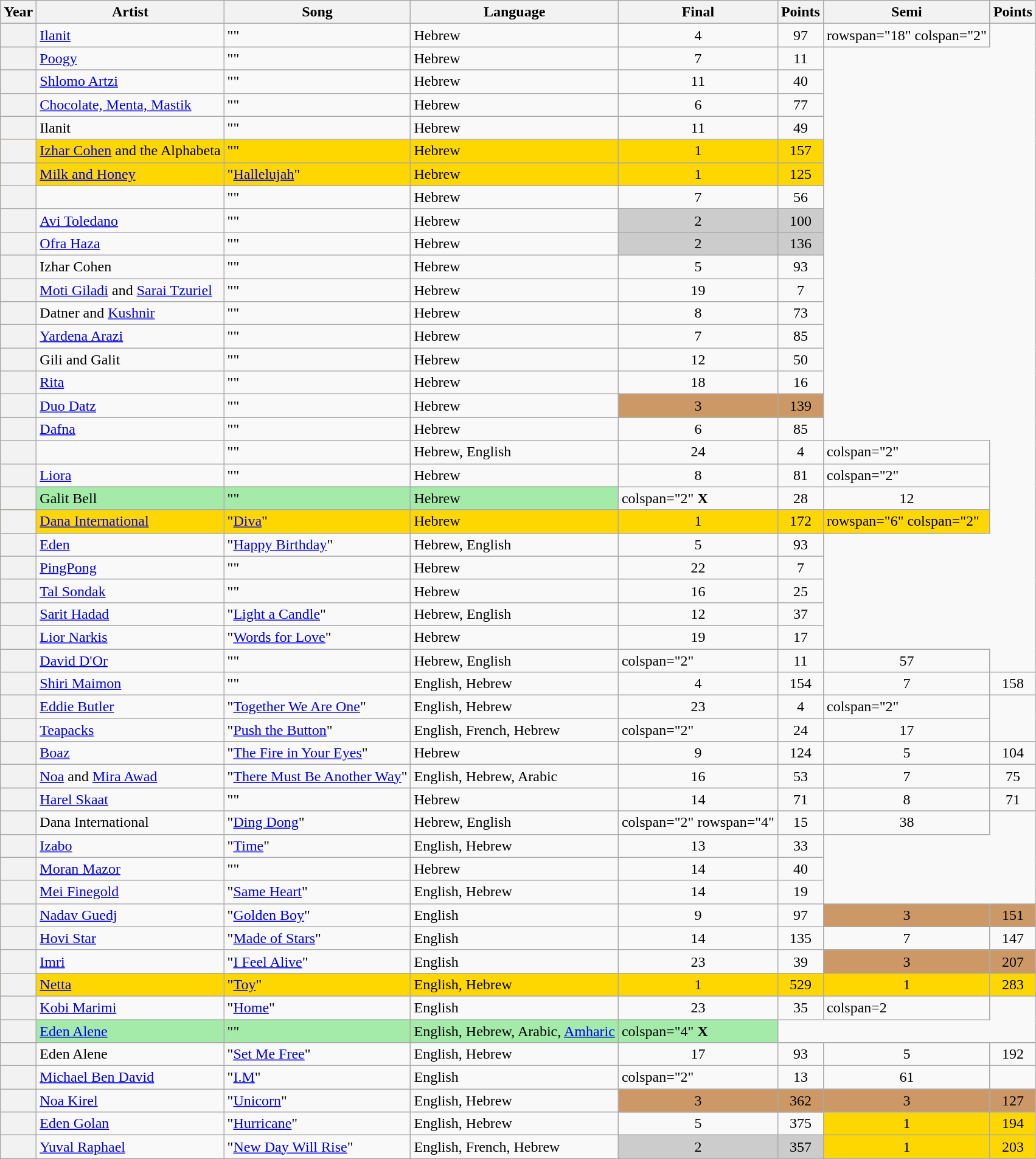<table class="wikitable sortable plainrowheaders">
<tr>
<th scope="col">Year</th>
<th scope="col">Artist</th>
<th scope="col">Song</th>
<th scope="col">Language</th>
<th scope="col" data-sort-type="number">Final</th>
<th scope="col" data-sort-type="number">Points</th>
<th scope="col" data-sort-type="number">Semi</th>
<th scope="col" data-sort-type="number">Points</th>
</tr>
<tr>
<th scope="row" style="text-align:center;"></th>
<td><a href='#'>Ilanit</a></td>
<td>"" </td>
<td>Hebrew</td>
<td style="text-align:center;">4</td>
<td style="text-align:center;">97</td>
<td>rowspan="18" colspan="2" </td>
</tr>
<tr>
<th scope="row" style="text-align:center;"></th>
<td><a href='#'>Poogy</a></td>
<td>"" </td>
<td>Hebrew</td>
<td style="text-align:center;">7</td>
<td style="text-align:center;">11</td>
</tr>
<tr>
<th scope="row" style="text-align:center;"></th>
<td><a href='#'>Shlomo Artzi</a></td>
<td>"" </td>
<td>Hebrew</td>
<td style="text-align:center;">11</td>
<td style="text-align:center;">40</td>
</tr>
<tr>
<th scope="row" style="text-align:center;"></th>
<td><a href='#'>Chocolate, Menta, Mastik</a></td>
<td>"" </td>
<td>Hebrew</td>
<td style="text-align:center;">6</td>
<td style="text-align:center;">77</td>
</tr>
<tr>
<th scope="row" style="text-align:center;"></th>
<td>Ilanit</td>
<td>"" </td>
<td>Hebrew</td>
<td style="text-align:center;">11</td>
<td style="text-align:center;">49</td>
</tr>
<tr style="background-color:#FFD700;">
<th scope="row" style="text-align:center;"></th>
<td><a href='#'>Izhar Cohen</a> and the Alphabeta</td>
<td>"" </td>
<td>Hebrew</td>
<td style="text-align:center;">1</td>
<td style="text-align:center;">157</td>
</tr>
<tr style="background-color:#FFD700;">
<th scope="row" style="text-align:center;"></th>
<td><a href='#'>Milk and Honey</a></td>
<td>"<a href='#'>Hallelujah</a>" </td>
<td>Hebrew</td>
<td style="text-align:center;">1</td>
<td style="text-align:center;">125</td>
</tr>
<tr>
<th scope="row" style="text-align:center;"></th>
<td></td>
<td>"" </td>
<td>Hebrew</td>
<td style="text-align:center;">7</td>
<td style="text-align:center;">56</td>
</tr>
<tr>
<th scope="row" style="text-align:center;"></th>
<td><a href='#'>Avi Toledano</a></td>
<td>"" </td>
<td>Hebrew</td>
<td style="text-align:center; background-color:#CCC;">2</td>
<td style="text-align:center; background-color:#CCC;">100</td>
</tr>
<tr>
<th scope="row" style="text-align:center;"></th>
<td><a href='#'>Ofra Haza</a></td>
<td>"" </td>
<td>Hebrew</td>
<td style="text-align:center; background-color:#CCC;">2</td>
<td style="text-align:center; background-color:#CCC;">136</td>
</tr>
<tr>
<th scope="row" style="text-align:center;"></th>
<td>Izhar Cohen</td>
<td>"" </td>
<td>Hebrew</td>
<td style="text-align:center;">5</td>
<td style="text-align:center;">93</td>
</tr>
<tr>
<th scope="row" style="text-align:center;"></th>
<td><a href='#'>Moti Giladi</a> and <a href='#'>Sarai Tzuriel</a></td>
<td>"" </td>
<td>Hebrew</td>
<td style="text-align:center;">19</td>
<td style="text-align:center;">7</td>
</tr>
<tr>
<th scope="row" style="text-align:center;"></th>
<td>Datner and <a href='#'>Kushnir</a></td>
<td>"" </td>
<td>Hebrew</td>
<td style="text-align:center;">8</td>
<td style="text-align:center;">73</td>
</tr>
<tr>
<th scope="row" style="text-align:center;"></th>
<td><a href='#'>Yardena Arazi</a></td>
<td>"" </td>
<td>Hebrew</td>
<td style="text-align:center;">7</td>
<td style="text-align:center;">85</td>
</tr>
<tr>
<th scope="row" style="text-align:center;"></th>
<td>Gili and Galit</td>
<td>"" </td>
<td>Hebrew</td>
<td style="text-align:center;">12</td>
<td style="text-align:center;">50</td>
</tr>
<tr>
<th scope="row" style="text-align:center;"></th>
<td><a href='#'>Rita</a></td>
<td>"" </td>
<td>Hebrew</td>
<td style="text-align:center;">18</td>
<td style="text-align:center;">16</td>
</tr>
<tr>
<th scope="row" style="text-align:center;"></th>
<td><a href='#'>Duo Datz</a></td>
<td>"" </td>
<td>Hebrew</td>
<td style="text-align:center; background-color:#C96;">3</td>
<td style="text-align:center; background-color:#C96;">139</td>
</tr>
<tr>
<th scope="row" style="text-align:center;"></th>
<td><a href='#'>Dafna</a></td>
<td>"" </td>
<td>Hebrew</td>
<td style="text-align:center;">6</td>
<td style="text-align:center;">85</td>
</tr>
<tr>
<th scope="row" style="text-align:center;"></th>
<td></td>
<td>"" </td>
<td>Hebrew, English</td>
<td style="text-align:center;">24</td>
<td style="text-align:center;">4</td>
<td>colspan="2" </td>
</tr>
<tr>
<th scope="row" style="text-align:center;"></th>
<td><a href='#'>Liora</a></td>
<td>"" </td>
<td>Hebrew</td>
<td style="text-align:center;">8</td>
<td style="text-align:center;">81</td>
<td>colspan="2" </td>
</tr>
<tr>
<th scope="row" style="text-align:center;"></th>
<td style="background-color:#A4EAA9;">Galit Bell</td>
<td style="background-color:#A4EAA9;">"" </td>
<td style="background-color:#A4EAA9;">Hebrew</td>
<td>colspan="2"  <strong>X</strong></td>
<td style="text-align:center;">28</td>
<td style="text-align:center;">12</td>
</tr>
<tr style="background-color:#FFD700;">
<th scope="row" style="text-align:center;"></th>
<td><a href='#'>Dana International</a></td>
<td>"<a href='#'>Diva</a>" </td>
<td>Hebrew</td>
<td style="text-align:center;">1</td>
<td style="text-align:center;">172</td>
<td>rowspan="6" colspan="2" </td>
</tr>
<tr>
<th scope="row" style="text-align:center;"></th>
<td><a href='#'>Eden</a></td>
<td>"<a href='#'>Happy Birthday</a>"</td>
<td>Hebrew, English</td>
<td style="text-align:center;">5</td>
<td style="text-align:center;">93</td>
</tr>
<tr>
<th scope="row" style="text-align:center;"></th>
<td><a href='#'>PingPong</a></td>
<td>"" </td>
<td>Hebrew</td>
<td style="text-align:center;">22</td>
<td style="text-align:center;">7</td>
</tr>
<tr>
<th scope="row" style="text-align:center;"></th>
<td><a href='#'>Tal Sondak</a></td>
<td>"" </td>
<td>Hebrew</td>
<td style="text-align:center;">16</td>
<td style="text-align:center;">25</td>
</tr>
<tr>
<th scope="row" style="text-align:center;"></th>
<td><a href='#'>Sarit Hadad</a></td>
<td>"<a href='#'>Light a Candle</a>"</td>
<td>Hebrew, English</td>
<td style="text-align:center;">12</td>
<td style="text-align:center;">37</td>
</tr>
<tr>
<th scope="row" style="text-align:center;"></th>
<td><a href='#'>Lior Narkis</a></td>
<td>"<a href='#'>Words for Love</a>"</td>
<td>Hebrew</td>
<td style="text-align:center;">19</td>
<td style="text-align:center;">17</td>
</tr>
<tr>
<th scope="row" style="text-align:center;"></th>
<td><a href='#'>David D'Or</a></td>
<td>"" </td>
<td>Hebrew, English</td>
<td>colspan="2" </td>
<td style="text-align:center;">11</td>
<td style="text-align:center;">57</td>
</tr>
<tr>
<th scope="row" style="text-align:center;"></th>
<td><a href='#'>Shiri Maimon</a></td>
<td>"" </td>
<td>English, Hebrew</td>
<td style="text-align:center;">4</td>
<td style="text-align:center;">154</td>
<td style="text-align:center;">7</td>
<td style="text-align:center;">158</td>
</tr>
<tr>
<th scope="row" style="text-align:center;"></th>
<td><a href='#'>Eddie Butler</a></td>
<td>"<a href='#'>Together We Are One</a>"</td>
<td>English, Hebrew</td>
<td style="text-align:center;">23</td>
<td style="text-align:center;">4</td>
<td>colspan="2" </td>
</tr>
<tr>
<th scope="row" style="text-align:center;"></th>
<td><a href='#'>Teapacks</a></td>
<td>"<a href='#'>Push the Button</a>"</td>
<td>English, French, Hebrew</td>
<td>colspan="2" </td>
<td style="text-align:center;">24</td>
<td style="text-align:center;">17</td>
</tr>
<tr>
<th scope="row" style="text-align:center;"></th>
<td><a href='#'>Boaz</a></td>
<td>"<a href='#'>The Fire in Your Eyes</a>"</td>
<td>Hebrew</td>
<td style="text-align:center;">9</td>
<td style="text-align:center;">124</td>
<td style="text-align:center;">5</td>
<td style="text-align:center;">104</td>
</tr>
<tr>
<th scope="row" style="text-align:center;"></th>
<td><a href='#'>Noa</a> and <a href='#'>Mira Awad</a></td>
<td>"<a href='#'>There Must Be Another Way</a>"</td>
<td>English, Hebrew, Arabic</td>
<td style="text-align:center;">16</td>
<td style="text-align:center;">53</td>
<td style="text-align:center;">7</td>
<td style="text-align:center;">75</td>
</tr>
<tr>
<th scope="row" style="text-align:center;"></th>
<td><a href='#'>Harel Skaat</a></td>
<td>"" </td>
<td>Hebrew</td>
<td style="text-align:center;">14</td>
<td style="text-align:center;">71</td>
<td style="text-align:center;">8</td>
<td style="text-align:center;">71</td>
</tr>
<tr>
<th scope="row" style="text-align:center;"></th>
<td>Dana International</td>
<td>"<a href='#'>Ding Dong</a>"</td>
<td>Hebrew, English</td>
<td>colspan="2" rowspan="4" </td>
<td style="text-align:center;">15</td>
<td style="text-align:center;">38</td>
</tr>
<tr>
<th scope="row" style="text-align:center;"></th>
<td><a href='#'>Izabo</a></td>
<td>"<a href='#'>Time</a>"</td>
<td>English, Hebrew</td>
<td style="text-align:center;">13</td>
<td style="text-align:center;">33</td>
</tr>
<tr>
<th scope="row" style="text-align:center;"></th>
<td><a href='#'>Moran Mazor</a></td>
<td>"" </td>
<td>Hebrew</td>
<td style="text-align:center;">14</td>
<td style="text-align:center;">40</td>
</tr>
<tr>
<th scope="row" style="text-align:center;"></th>
<td><a href='#'>Mei Finegold</a></td>
<td>"<a href='#'>Same Heart</a>"</td>
<td>English, Hebrew</td>
<td style="text-align:center;">14</td>
<td style="text-align:center;">19</td>
</tr>
<tr>
<th scope="row" style="text-align:center;"></th>
<td><a href='#'>Nadav Guedj</a></td>
<td>"<a href='#'>Golden Boy</a>"</td>
<td>English</td>
<td style="text-align:center;">9</td>
<td style="text-align:center;">97</td>
<td style="text-align:center; background-color:#C96;">3</td>
<td style="text-align:center; background-color:#C96;">151</td>
</tr>
<tr>
<th scope="row" style="text-align:center;"></th>
<td><a href='#'>Hovi Star</a></td>
<td>"<a href='#'>Made of Stars</a>"</td>
<td>English</td>
<td style="text-align:center;">14</td>
<td style="text-align:center;">135</td>
<td style="text-align:center;">7</td>
<td style="text-align:center;">147</td>
</tr>
<tr>
<th scope="row" style="text-align:center;"></th>
<td><a href='#'>Imri</a></td>
<td>"<a href='#'>I Feel Alive</a>"</td>
<td>English</td>
<td style="text-align:center;">23</td>
<td style="text-align:center;">39</td>
<td style="text-align:center; background-color:#C96;">3</td>
<td style="text-align:center; background-color:#C96;">207</td>
</tr>
<tr style="background-color:#FFD700;">
<th scope="row" style="text-align:center;"></th>
<td><a href='#'>Netta</a></td>
<td>"<a href='#'>Toy</a>"</td>
<td>English, Hebrew</td>
<td style="text-align:center;">1</td>
<td style="text-align:center;">529</td>
<td style="text-align:center;">1</td>
<td style="text-align:center;">283</td>
</tr>
<tr>
<th scope="row" style="text-align:center;"></th>
<td><a href='#'>Kobi Marimi</a></td>
<td>"<a href='#'>Home</a>"</td>
<td>English</td>
<td style="text-align:center;">23</td>
<td style="text-align:center;">35</td>
<td>colspan=2 </td>
</tr>
<tr style="background-color:#A4EAA9;">
<th scope="row" style="text-align:center;"></th>
<td><a href='#'>Eden Alene</a></td>
<td>"" </td>
<td>English, Hebrew, Arabic, <a href='#'>Amharic</a></td>
<td>colspan="4"  <strong>X</strong></td>
</tr>
<tr>
<th scope="row" style="text-align:center;"></th>
<td>Eden Alene</td>
<td>"<a href='#'>Set Me Free</a>"</td>
<td>English, Hebrew</td>
<td style="text-align:center;">17</td>
<td style="text-align:center;">93</td>
<td style="text-align:center;">5</td>
<td style="text-align:center;">192</td>
</tr>
<tr>
<th scope="row" style="text-align:center;"></th>
<td><a href='#'>Michael Ben David</a></td>
<td>"<a href='#'>I.M</a>"</td>
<td>English</td>
<td>colspan="2" </td>
<td style="text-align:center;">13</td>
<td style="text-align:center;">61</td>
</tr>
<tr>
<th scope="row" style="text-align:center;"></th>
<td><a href='#'>Noa Kirel</a></td>
<td>"<a href='#'>Unicorn</a>"</td>
<td>English, Hebrew</td>
<td style="text-align:center; background-color:#C96;">3</td>
<td style="text-align:center; background-color:#C96;">362</td>
<td style="text-align:center; background-color:#C96;">3</td>
<td style="text-align:center; background-color:#C96;">127</td>
</tr>
<tr>
<th scope="row" style="text-align:center;"></th>
<td><a href='#'>Eden Golan</a></td>
<td>"<a href='#'>Hurricane</a>"</td>
<td>English, Hebrew</td>
<td style="text-align:center;">5</td>
<td style="text-align:center;">375</td>
<td style="text-align:center; background-color:#FFD700;">1</td>
<td style="text-align:center; background-color:#FFD700;">194</td>
</tr>
<tr>
<th scope="row" style="text-align:center;"></th>
<td><a href='#'>Yuval Raphael</a></td>
<td>"<a href='#'>New Day Will Rise</a>"</td>
<td>English, French, Hebrew</td>
<td style="text-align:center; background-color:#CCC;">2</td>
<td style="text-align:center; background-color:#CCC;">357</td>
<td style="text-align:center; background-color:#FFD700;">1</td>
<td style="text-align:center; background-color:#FFD700;">203</td>
</tr>
</table>
